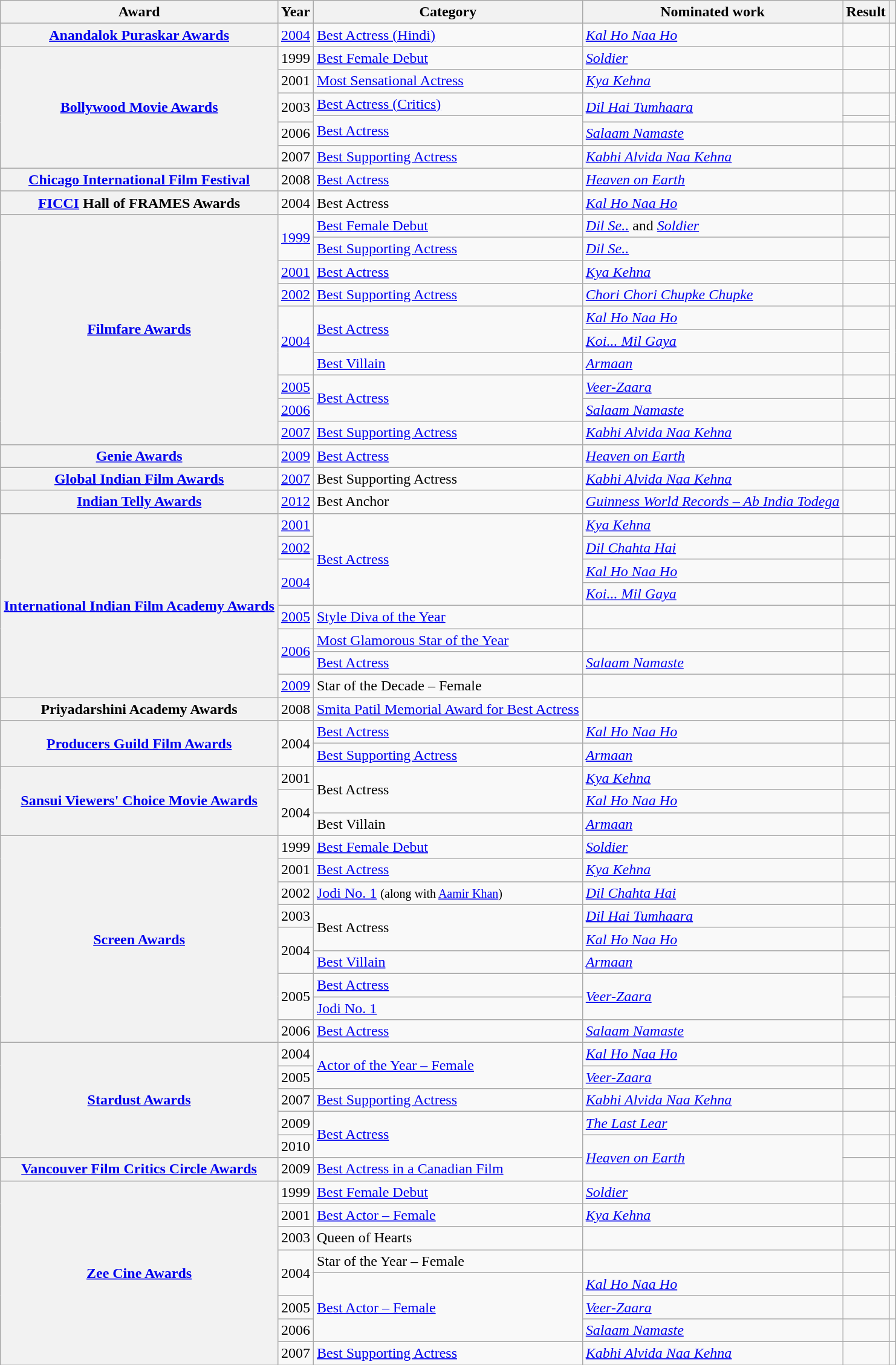<table class="wikitable sortable plainrowheaders">
<tr>
<th scope="col">Award</th>
<th scope="col">Year</th>
<th scope="col">Category</th>
<th scope="col">Nominated work</th>
<th scope="col">Result</th>
<th scope="col"class="unsortable"></th>
</tr>
<tr>
<th scope="row"><a href='#'>Anandalok Puraskar Awards</a> </th>
<td><a href='#'>2004</a></td>
<td><a href='#'>Best Actress (Hindi)</a></td>
<td><em><a href='#'>Kal Ho Naa Ho</a></em></td>
<td></td>
<td style="text-align:center;"></td>
</tr>
<tr>
<th scope="row" rowspan="6"><a href='#'>Bollywood Movie Awards</a> </th>
<td>1999</td>
<td><a href='#'>Best Female Debut</a></td>
<td><em><a href='#'>Soldier</a></em></td>
<td></td>
<td style="text-align:center;"></td>
</tr>
<tr>
<td>2001</td>
<td><a href='#'>Most Sensational Actress</a></td>
<td><em><a href='#'>Kya Kehna</a></em></td>
<td></td>
<td style="text-align:center;"></td>
</tr>
<tr>
<td rowspan="2">2003</td>
<td><a href='#'>Best Actress (Critics)</a></td>
<td rowspan="2"><em><a href='#'>Dil Hai Tumhaara</a></em></td>
<td></td>
<td style="text-align:center;" rowspan="2"></td>
</tr>
<tr>
<td rowspan="2"><a href='#'>Best Actress</a></td>
<td></td>
</tr>
<tr>
<td>2006</td>
<td><em><a href='#'>Salaam Namaste</a></em></td>
<td></td>
<td style="text-align:center;"></td>
</tr>
<tr>
<td>2007</td>
<td><a href='#'>Best Supporting Actress</a></td>
<td><em><a href='#'>Kabhi Alvida Naa Kehna</a></em></td>
<td></td>
<td style="text-align:center;"></td>
</tr>
<tr>
<th scope="row"><a href='#'>Chicago International Film Festival</a> </th>
<td>2008</td>
<td><a href='#'>Best Actress</a></td>
<td><em><a href='#'>Heaven on Earth</a></em></td>
<td></td>
<td style="text-align:center;"></td>
</tr>
<tr>
<th scope="row"><a href='#'>FICCI</a> Hall of FRAMES Awards </th>
<td>2004</td>
<td>Best Actress</td>
<td><em><a href='#'>Kal Ho Naa Ho</a></em></td>
<td></td>
<td style="text-align:center;"></td>
</tr>
<tr>
<th scope="row" rowspan="10"><a href='#'>Filmfare Awards</a></th>
<td rowspan="2"><a href='#'>1999</a></td>
<td><a href='#'>Best Female Debut</a></td>
<td><em><a href='#'>Dil Se..</a></em> and <em><a href='#'>Soldier</a></em></td>
<td></td>
<td style="text-align:center;" rowspan="2"><br></td>
</tr>
<tr>
<td><a href='#'>Best Supporting Actress</a></td>
<td><em><a href='#'>Dil Se..</a></em></td>
<td></td>
</tr>
<tr>
<td><a href='#'>2001</a></td>
<td><a href='#'>Best Actress</a></td>
<td><em><a href='#'>Kya Kehna</a></em></td>
<td></td>
<td style="text-align:center;"></td>
</tr>
<tr>
<td><a href='#'>2002</a></td>
<td><a href='#'>Best Supporting Actress</a></td>
<td><em><a href='#'>Chori Chori Chupke Chupke</a></em></td>
<td></td>
<td style="text-align:center;"></td>
</tr>
<tr>
<td rowspan="3"><a href='#'>2004</a></td>
<td rowspan="2"><a href='#'>Best Actress</a></td>
<td><em><a href='#'>Kal Ho Naa Ho</a></em></td>
<td></td>
<td style="text-align:center;" rowspan="3"><br></td>
</tr>
<tr>
<td><em><a href='#'>Koi... Mil Gaya</a></em></td>
<td></td>
</tr>
<tr>
<td><a href='#'>Best Villain</a></td>
<td><em><a href='#'>Armaan</a></em></td>
<td></td>
</tr>
<tr>
<td><a href='#'>2005</a></td>
<td rowspan="2"><a href='#'>Best Actress</a></td>
<td><em><a href='#'>Veer-Zaara</a></em></td>
<td></td>
<td style="text-align:center;"></td>
</tr>
<tr>
<td><a href='#'>2006</a></td>
<td><em><a href='#'>Salaam Namaste</a></em></td>
<td></td>
<td style="text-align:center;"></td>
</tr>
<tr>
<td><a href='#'>2007</a></td>
<td><a href='#'>Best Supporting Actress</a></td>
<td><em><a href='#'>Kabhi Alvida Naa Kehna</a></em></td>
<td></td>
<td style="text-align:center;"></td>
</tr>
<tr>
<th scope="row"><a href='#'>Genie Awards</a> </th>
<td><a href='#'>2009</a></td>
<td><a href='#'>Best Actress</a></td>
<td><em><a href='#'>Heaven on Earth</a></em></td>
<td></td>
<td style="text-align:center;"><br></td>
</tr>
<tr>
<th scope="row"><a href='#'>Global Indian Film Awards</a></th>
<td><a href='#'>2007</a></td>
<td>Best Supporting Actress</td>
<td><em><a href='#'>Kabhi Alvida Naa Kehna</a></em></td>
<td></td>
<td style="text-align:center;"></td>
</tr>
<tr>
<th scope="row"><a href='#'>Indian Telly Awards</a> </th>
<td><a href='#'>2012</a></td>
<td>Best Anchor</td>
<td><em><a href='#'>Guinness World Records&nbsp;– Ab India Todega</a></em></td>
<td></td>
<td style="text-align:center;"></td>
</tr>
<tr>
<th scope="row" rowspan="8"><a href='#'>International Indian Film Academy Awards</a></th>
<td><a href='#'>2001</a></td>
<td rowspan="4"><a href='#'>Best Actress</a></td>
<td><em><a href='#'>Kya Kehna</a></em></td>
<td></td>
<td style="text-align:center;"></td>
</tr>
<tr>
<td><a href='#'>2002</a></td>
<td><em><a href='#'>Dil Chahta Hai</a></em></td>
<td></td>
<td style="text-align:center;"></td>
</tr>
<tr>
<td rowspan="2"><a href='#'>2004</a></td>
<td><em><a href='#'>Kal Ho Naa Ho</a></em></td>
<td></td>
<td style="text-align:center;" rowspan="2"><br></td>
</tr>
<tr>
<td><em><a href='#'>Koi... Mil Gaya</a></em></td>
<td></td>
</tr>
<tr>
<td><a href='#'>2005</a></td>
<td><a href='#'>Style Diva of the Year</a></td>
<td style="text-align:center;"></td>
<td></td>
<td style="text-align:center;"></td>
</tr>
<tr>
<td rowspan="2"><a href='#'>2006</a></td>
<td><a href='#'>Most Glamorous Star of the Year</a></td>
<td style="text-align:center;"></td>
<td></td>
<td style="text-align:center;" rowspan="2"><br></td>
</tr>
<tr>
<td><a href='#'>Best Actress</a></td>
<td><em><a href='#'>Salaam Namaste</a></em></td>
<td></td>
</tr>
<tr>
<td><a href='#'>2009</a></td>
<td>Star of the Decade – Female</td>
<td style="text-align:center;"></td>
<td></td>
<td style="text-align:center;"></td>
</tr>
<tr>
<th scope="row">Priyadarshini Academy Awards </th>
<td>2008</td>
<td><a href='#'>Smita Patil Memorial Award for Best Actress</a></td>
<td style="text-align:center;"></td>
<td></td>
<td style="text-align:center;"><br></td>
</tr>
<tr>
<th scope="row" rowspan="2"><a href='#'>Producers Guild Film Awards</a></th>
<td rowspan="2">2004</td>
<td><a href='#'>Best Actress</a></td>
<td><em><a href='#'>Kal Ho Naa Ho</a></em></td>
<td></td>
<td style="text-align:center;" rowspan="2"></td>
</tr>
<tr>
<td><a href='#'>Best Supporting Actress</a></td>
<td><em><a href='#'>Armaan</a></em></td>
<td></td>
</tr>
<tr>
<th scope="row" rowspan="3"><a href='#'>Sansui Viewers' Choice Movie Awards</a> </th>
<td>2001</td>
<td rowspan="2">Best Actress</td>
<td><em><a href='#'>Kya Kehna</a></em></td>
<td></td>
<td style="text-align:center;"></td>
</tr>
<tr>
<td rowspan="2">2004</td>
<td><em><a href='#'>Kal Ho Naa Ho</a></em></td>
<td></td>
<td style="text-align:center;" rowspan="2"><br></td>
</tr>
<tr>
<td>Best Villain</td>
<td><em><a href='#'>Armaan</a></em></td>
<td></td>
</tr>
<tr>
<th scope="row" rowspan="9"><a href='#'>Screen Awards</a></th>
<td>1999</td>
<td><a href='#'>Best Female Debut</a></td>
<td><em><a href='#'>Soldier</a></em></td>
<td></td>
<td style="text-align:center;"></td>
</tr>
<tr>
<td>2001</td>
<td><a href='#'>Best Actress</a></td>
<td><em><a href='#'>Kya Kehna</a></em></td>
<td></td>
<td style="text-align:center;"></td>
</tr>
<tr>
<td>2002</td>
<td><a href='#'>Jodi No. 1</a> <small>(along with <a href='#'>Aamir Khan</a>)</small></td>
<td><em><a href='#'>Dil Chahta Hai</a></em></td>
<td></td>
<td style="text-align:center;"></td>
</tr>
<tr>
<td>2003</td>
<td rowspan="2">Best Actress</td>
<td><em><a href='#'>Dil Hai Tumhaara</a></em></td>
<td></td>
<td style="text-align:center;"></td>
</tr>
<tr>
<td rowspan="2">2004</td>
<td><em><a href='#'>Kal Ho Naa Ho</a></em></td>
<td></td>
<td style="text-align:center;" rowspan="2"></td>
</tr>
<tr>
<td><a href='#'>Best Villain</a></td>
<td><em><a href='#'>Armaan</a></em></td>
<td></td>
</tr>
<tr>
<td rowspan="2">2005</td>
<td><a href='#'>Best Actress</a></td>
<td rowspan="2"><em><a href='#'>Veer-Zaara</a></em></td>
<td></td>
<td style="text-align:center;" rowspan="2"></td>
</tr>
<tr>
<td><a href='#'>Jodi No. 1</a> </td>
<td></td>
</tr>
<tr>
<td>2006</td>
<td><a href='#'>Best Actress</a></td>
<td><em><a href='#'>Salaam Namaste</a></em></td>
<td></td>
<td style="text-align:center;"></td>
</tr>
<tr>
<th scope="row" rowspan="5"><a href='#'>Stardust Awards</a></th>
<td>2004</td>
<td rowspan="2"><a href='#'>Actor of the Year – Female</a></td>
<td><em><a href='#'>Kal Ho Naa Ho</a></em></td>
<td></td>
<td style="text-align:center;"></td>
</tr>
<tr>
<td>2005</td>
<td><em><a href='#'>Veer-Zaara</a></em></td>
<td></td>
<td style="text-align:center;"></td>
</tr>
<tr>
<td>2007</td>
<td><a href='#'>Best Supporting Actress</a></td>
<td><em><a href='#'>Kabhi Alvida Naa Kehna</a></em></td>
<td></td>
<td style="text-align:center;"></td>
</tr>
<tr>
<td>2009</td>
<td rowspan="2"><a href='#'>Best Actress</a></td>
<td><em><a href='#'>The Last Lear</a></em></td>
<td></td>
<td style="text-align:center;"></td>
</tr>
<tr>
<td>2010</td>
<td rowspan="2"><em><a href='#'>Heaven on Earth</a></em></td>
<td></td>
<td style="text-align:center;"></td>
</tr>
<tr>
<th scope="row"><a href='#'>Vancouver Film Critics Circle Awards</a> </th>
<td>2009</td>
<td><a href='#'>Best Actress in a Canadian Film</a></td>
<td></td>
<td style="text-align:center;"></td>
</tr>
<tr>
<th scope="row" rowspan="8"><a href='#'>Zee Cine Awards</a> </th>
<td>1999</td>
<td><a href='#'>Best Female Debut</a></td>
<td><em><a href='#'>Soldier</a></em></td>
<td></td>
<td style="text-align:center;"></td>
</tr>
<tr>
<td>2001</td>
<td><a href='#'>Best Actor – Female</a></td>
<td><em><a href='#'>Kya Kehna</a></em></td>
<td></td>
<td style="text-align:center;"></td>
</tr>
<tr>
<td>2003</td>
<td>Queen of Hearts</td>
<td style="text-align:center;"></td>
<td></td>
<td style="text-align:center;"></td>
</tr>
<tr>
<td rowspan="2">2004</td>
<td>Star of the Year – Female</td>
<td style="text-align:center;"></td>
<td></td>
<td style="text-align:center;" rowspan="2"><br></td>
</tr>
<tr>
<td rowspan="3"><a href='#'>Best Actor – Female</a></td>
<td><em><a href='#'>Kal Ho Naa Ho</a></em></td>
<td></td>
</tr>
<tr>
<td>2005</td>
<td><em><a href='#'>Veer-Zaara</a></em></td>
<td></td>
<td style="text-align:center;"></td>
</tr>
<tr>
<td>2006</td>
<td><em><a href='#'>Salaam Namaste</a></em></td>
<td></td>
<td style="text-align:center;"></td>
</tr>
<tr>
<td>2007</td>
<td><a href='#'>Best Supporting Actress</a></td>
<td><em><a href='#'>Kabhi Alvida Naa Kehna</a></em></td>
<td></td>
<td style="text-align:center;"></td>
</tr>
</table>
